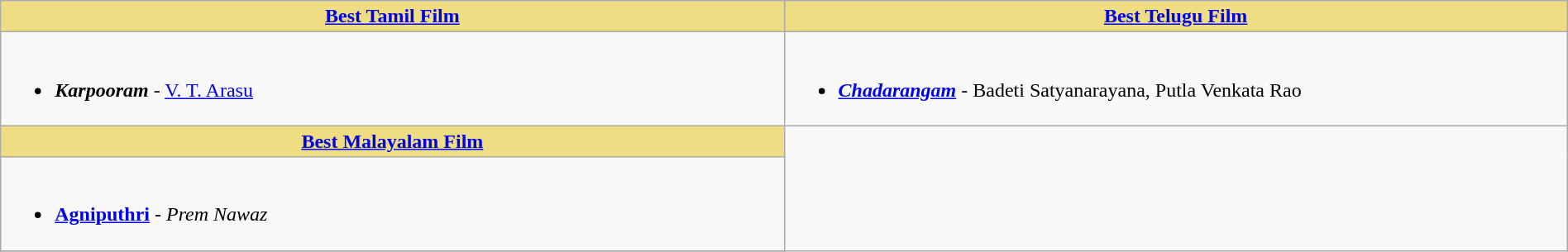<table class="wikitable" width=100% |>
<tr>
<th !  style="background:#eedd82; text-align:center; width:50%;"><a href='#'>Best Tamil Film</a></th>
<th !  style="background:#eedd82; text-align:center; width:50%;"><a href='#'>Best Telugu Film</a></th>
</tr>
<tr>
<td valign="top"><br><ul><li><strong><em>Karpooram</em></strong> - <a href='#'>V. T. Arasu</a></li></ul></td>
<td valign="top"><br><ul><li><strong><em><a href='#'>Chadarangam</a></em></strong> - Badeti Satyanarayana, Putla Venkata Rao</li></ul></td>
</tr>
<tr>
<th !  style="background:#eedd82; text-align:center; width:50%;"><a href='#'>Best Malayalam Film</a></th>
</tr>
<tr>
<td valign="top"><br><ul><li><strong><a href='#'>Agniputhri</a></strong> - <em>Prem Nawaz</em></li></ul></td>
</tr>
<tr>
</tr>
</table>
